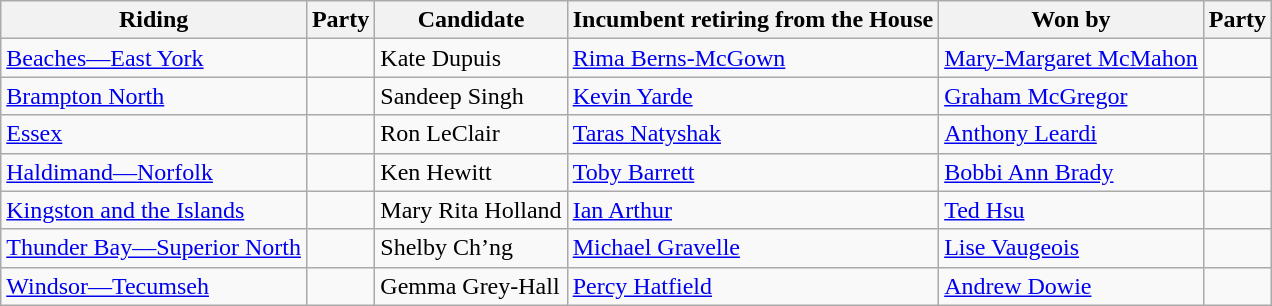<table class="wikitable">
<tr>
<th>Riding</th>
<th>Party</th>
<th>Candidate</th>
<th>Incumbent retiring from the House</th>
<th>Won by</th>
<th>Party</th>
</tr>
<tr>
<td><a href='#'>Beaches—East York</a></td>
<td></td>
<td>Kate Dupuis</td>
<td><a href='#'>Rima Berns-McGown</a></td>
<td><a href='#'>Mary-Margaret McMahon</a></td>
<td></td>
</tr>
<tr>
<td><a href='#'>Brampton North</a></td>
<td></td>
<td>Sandeep Singh</td>
<td><a href='#'>Kevin Yarde</a></td>
<td><a href='#'>Graham McGregor</a></td>
<td></td>
</tr>
<tr>
<td><a href='#'>Essex</a></td>
<td></td>
<td>Ron LeClair</td>
<td><a href='#'>Taras Natyshak</a></td>
<td><a href='#'>Anthony Leardi</a></td>
<td></td>
</tr>
<tr>
<td><a href='#'>Haldimand—Norfolk</a></td>
<td></td>
<td>Ken Hewitt</td>
<td><a href='#'>Toby Barrett</a></td>
<td><a href='#'>Bobbi Ann Brady</a></td>
<td></td>
</tr>
<tr>
<td><a href='#'>Kingston and the Islands</a></td>
<td></td>
<td>Mary Rita Holland</td>
<td><a href='#'>Ian Arthur</a></td>
<td><a href='#'>Ted Hsu</a></td>
<td></td>
</tr>
<tr>
<td><a href='#'>Thunder Bay—Superior North</a></td>
<td></td>
<td>Shelby Ch’ng</td>
<td><a href='#'>Michael Gravelle</a></td>
<td><a href='#'>Lise Vaugeois</a></td>
<td></td>
</tr>
<tr>
<td><a href='#'>Windsor—Tecumseh</a></td>
<td></td>
<td>Gemma Grey-Hall</td>
<td><a href='#'>Percy Hatfield</a></td>
<td><a href='#'>Andrew Dowie</a></td>
<td></td>
</tr>
</table>
